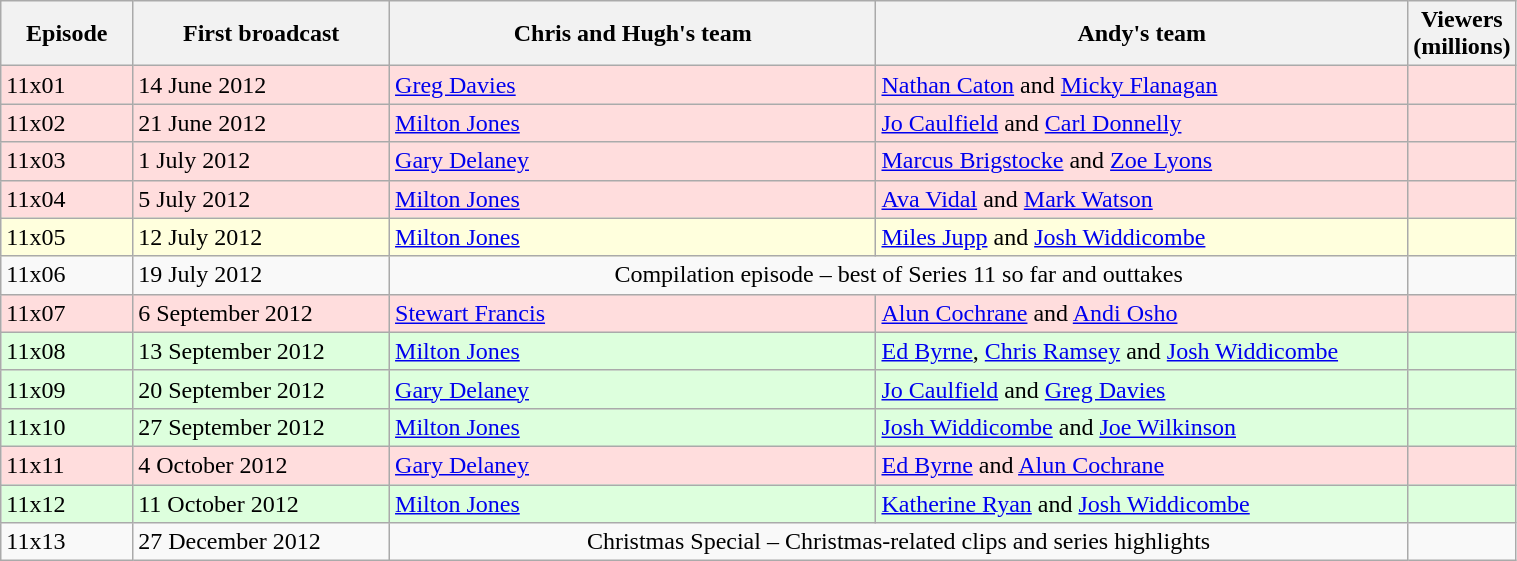<table class="wikitable" style="width:80%;">
<tr>
<th style="width:9%;">Episode</th>
<th style="width:18%;">First broadcast</th>
<th style="width:35%;">Chris and Hugh's team</th>
<th style="width:38%;">Andy's team</th>
<th style="width:38%;">Viewers<br>(millions)</th>
</tr>
<tr style="background:#fdd;">
<td>11x01</td>
<td>14 June 2012</td>
<td><a href='#'>Greg Davies</a></td>
<td><a href='#'>Nathan Caton</a> and <a href='#'>Micky Flanagan</a></td>
<td></td>
</tr>
<tr style="background:#fdd;">
<td>11x02</td>
<td>21 June 2012</td>
<td><a href='#'>Milton Jones</a></td>
<td><a href='#'>Jo Caulfield</a> and <a href='#'>Carl Donnelly</a></td>
<td></td>
</tr>
<tr style="background:#fdd;">
<td>11x03</td>
<td>1 July 2012</td>
<td><a href='#'>Gary Delaney</a></td>
<td><a href='#'>Marcus Brigstocke</a> and <a href='#'>Zoe Lyons</a></td>
<td></td>
</tr>
<tr style="background:#fdd;">
<td>11x04</td>
<td>5 July 2012</td>
<td><a href='#'>Milton Jones</a></td>
<td><a href='#'>Ava Vidal</a> and <a href='#'>Mark Watson</a></td>
<td></td>
</tr>
<tr style="background:#ffd;">
<td>11x05</td>
<td>12 July 2012</td>
<td><a href='#'>Milton Jones</a></td>
<td><a href='#'>Miles Jupp</a> and <a href='#'>Josh Widdicombe</a></td>
<td></td>
</tr>
<tr>
<td>11x06</td>
<td>19 July 2012</td>
<td colspan="2" style="text-align:center;">Compilation episode – best of Series 11 so far and outtakes</td>
<td></td>
</tr>
<tr style="background:#fdd;">
<td>11x07</td>
<td>6 September 2012</td>
<td><a href='#'>Stewart Francis</a></td>
<td><a href='#'>Alun Cochrane</a> and <a href='#'>Andi Osho</a></td>
<td></td>
</tr>
<tr style="background:#dfd;">
<td>11x08</td>
<td>13 September 2012</td>
<td><a href='#'>Milton Jones</a></td>
<td><a href='#'>Ed Byrne</a>, <a href='#'>Chris Ramsey</a> and <a href='#'>Josh Widdicombe</a></td>
<td></td>
</tr>
<tr style="background:#dfd;">
<td>11x09</td>
<td>20 September 2012</td>
<td><a href='#'>Gary Delaney</a></td>
<td><a href='#'>Jo Caulfield</a> and <a href='#'>Greg Davies</a></td>
<td></td>
</tr>
<tr style="background:#dfd;">
<td>11x10</td>
<td>27 September 2012</td>
<td><a href='#'>Milton Jones</a></td>
<td><a href='#'>Josh Widdicombe</a> and <a href='#'>Joe Wilkinson</a></td>
<td></td>
</tr>
<tr style="background:#fdd;">
<td>11x11</td>
<td>4 October 2012</td>
<td><a href='#'>Gary Delaney</a></td>
<td><a href='#'>Ed Byrne</a> and <a href='#'>Alun Cochrane</a></td>
<td></td>
</tr>
<tr style="background:#dfd;">
<td>11x12</td>
<td>11 October 2012</td>
<td><a href='#'>Milton Jones</a></td>
<td><a href='#'>Katherine Ryan</a> and <a href='#'>Josh Widdicombe</a></td>
<td></td>
</tr>
<tr>
<td>11x13</td>
<td>27 December 2012</td>
<td style="text-align:center;" colspan="2">Christmas Special – Christmas-related clips and series highlights</td>
<td></td>
</tr>
</table>
